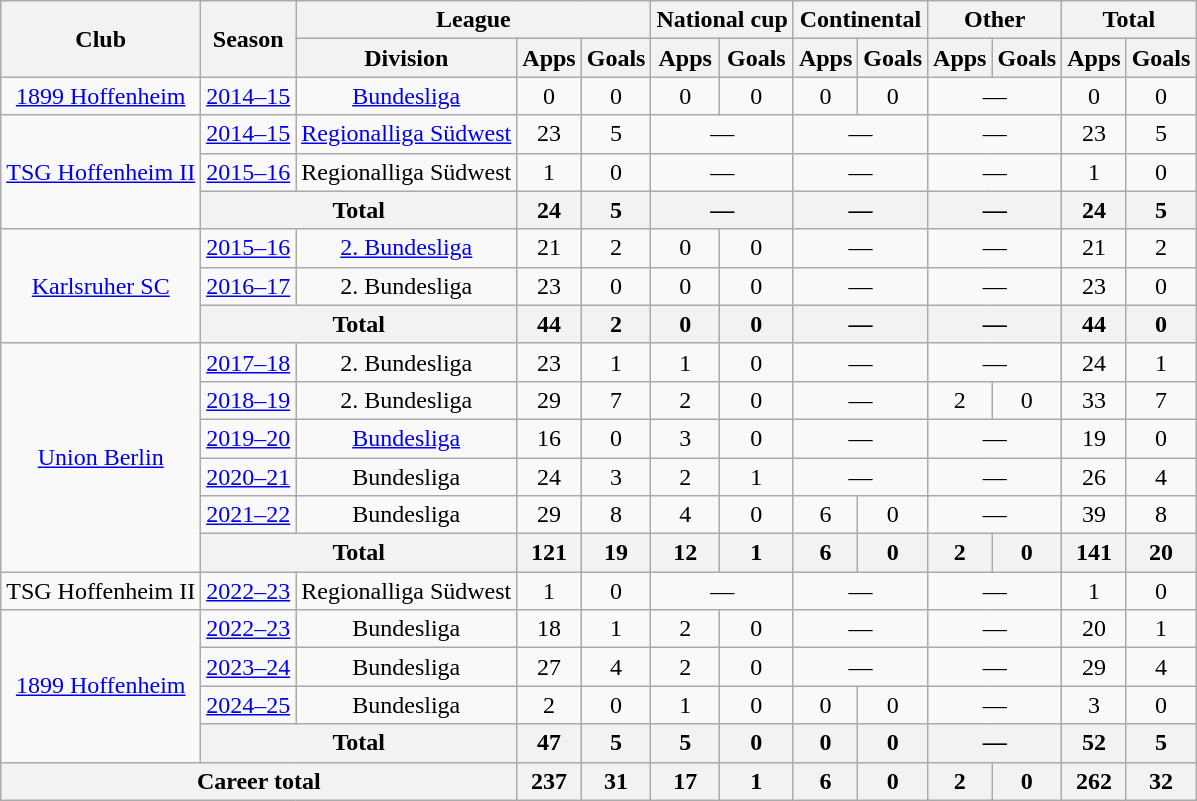<table class="wikitable" style="text-align: center;">
<tr>
<th rowspan="2">Club</th>
<th rowspan="2">Season</th>
<th colspan="3">League</th>
<th colspan="2">National cup</th>
<th colspan="2">Continental</th>
<th colspan="2">Other</th>
<th colspan="2">Total</th>
</tr>
<tr>
<th>Division</th>
<th>Apps</th>
<th>Goals</th>
<th>Apps</th>
<th>Goals</th>
<th>Apps</th>
<th>Goals</th>
<th>Apps</th>
<th>Goals</th>
<th>Apps</th>
<th>Goals</th>
</tr>
<tr>
<td><a href='#'>1899 Hoffenheim</a></td>
<td><a href='#'>2014–15</a></td>
<td><a href='#'>Bundesliga</a></td>
<td>0</td>
<td>0</td>
<td>0</td>
<td>0</td>
<td>0</td>
<td>0</td>
<td colspan="2">—</td>
<td>0</td>
<td>0</td>
</tr>
<tr>
<td rowspan="3"><a href='#'>TSG Hoffenheim II</a></td>
<td><a href='#'>2014–15</a></td>
<td><a href='#'>Regionalliga Südwest</a></td>
<td>23</td>
<td>5</td>
<td colspan="2">—</td>
<td colspan="2">—</td>
<td colspan="2">—</td>
<td>23</td>
<td>5</td>
</tr>
<tr>
<td><a href='#'>2015–16</a></td>
<td>Regionalliga Südwest</td>
<td>1</td>
<td>0</td>
<td colspan="2">—</td>
<td colspan="2">—</td>
<td colspan="2">—</td>
<td>1</td>
<td>0</td>
</tr>
<tr>
<th colspan="2">Total</th>
<th>24</th>
<th>5</th>
<th colspan="2">—</th>
<th colspan="2">—</th>
<th colspan="2">—</th>
<th>24</th>
<th>5</th>
</tr>
<tr>
<td rowspan="3"><a href='#'>Karlsruher SC</a></td>
<td><a href='#'>2015–16</a></td>
<td><a href='#'>2. Bundesliga</a></td>
<td>21</td>
<td>2</td>
<td>0</td>
<td>0</td>
<td colspan="2">—</td>
<td colspan="2">—</td>
<td>21</td>
<td>2</td>
</tr>
<tr>
<td><a href='#'>2016–17</a></td>
<td>2. Bundesliga</td>
<td>23</td>
<td>0</td>
<td>0</td>
<td>0</td>
<td colspan="2">—</td>
<td colspan="2">—</td>
<td>23</td>
<td>0</td>
</tr>
<tr>
<th colspan="2">Total</th>
<th>44</th>
<th>2</th>
<th>0</th>
<th>0</th>
<th colspan="2">—</th>
<th colspan="2">—</th>
<th>44</th>
<th>0</th>
</tr>
<tr>
<td rowspan="6"><a href='#'>Union Berlin</a></td>
<td><a href='#'>2017–18</a></td>
<td>2. Bundesliga</td>
<td>23</td>
<td>1</td>
<td>1</td>
<td>0</td>
<td colspan="2">—</td>
<td colspan="2">—</td>
<td>24</td>
<td>1</td>
</tr>
<tr>
<td><a href='#'>2018–19</a></td>
<td>2. Bundesliga</td>
<td>29</td>
<td>7</td>
<td>2</td>
<td>0</td>
<td colspan="2">—</td>
<td>2</td>
<td>0</td>
<td>33</td>
<td>7</td>
</tr>
<tr>
<td><a href='#'>2019–20</a></td>
<td><a href='#'>Bundesliga</a></td>
<td>16</td>
<td>0</td>
<td>3</td>
<td>0</td>
<td colspan="2">—</td>
<td colspan="2">—</td>
<td>19</td>
<td>0</td>
</tr>
<tr>
<td><a href='#'>2020–21</a></td>
<td>Bundesliga</td>
<td>24</td>
<td>3</td>
<td>2</td>
<td>1</td>
<td colspan="2">—</td>
<td colspan="2">—</td>
<td>26</td>
<td>4</td>
</tr>
<tr>
<td><a href='#'>2021–22</a></td>
<td>Bundesliga</td>
<td>29</td>
<td>8</td>
<td>4</td>
<td>0</td>
<td>6</td>
<td>0</td>
<td colspan="2">—</td>
<td>39</td>
<td>8</td>
</tr>
<tr>
<th colspan="2">Total</th>
<th>121</th>
<th>19</th>
<th>12</th>
<th>1</th>
<th>6</th>
<th>0</th>
<th>2</th>
<th>0</th>
<th>141</th>
<th>20</th>
</tr>
<tr>
<td>TSG Hoffenheim II</td>
<td><a href='#'>2022–23</a></td>
<td>Regionalliga Südwest</td>
<td>1</td>
<td>0</td>
<td colspan="2">—</td>
<td colspan="2">—</td>
<td colspan="2">—</td>
<td>1</td>
<td>0</td>
</tr>
<tr>
<td rowspan="4"><a href='#'>1899 Hoffenheim</a></td>
<td><a href='#'>2022–23</a></td>
<td>Bundesliga</td>
<td>18</td>
<td>1</td>
<td>2</td>
<td>0</td>
<td colspan="2">—</td>
<td colspan="2">—</td>
<td>20</td>
<td>1</td>
</tr>
<tr>
<td><a href='#'>2023–24</a></td>
<td>Bundesliga</td>
<td>27</td>
<td>4</td>
<td>2</td>
<td>0</td>
<td colspan="2">—</td>
<td colspan="2">—</td>
<td>29</td>
<td>4</td>
</tr>
<tr>
<td><a href='#'>2024–25</a></td>
<td>Bundesliga</td>
<td>2</td>
<td>0</td>
<td>1</td>
<td>0</td>
<td>0</td>
<td>0</td>
<td colspan="2">—</td>
<td>3</td>
<td>0</td>
</tr>
<tr>
<th colspan="2">Total</th>
<th>47</th>
<th>5</th>
<th>5</th>
<th>0</th>
<th>0</th>
<th>0</th>
<th colspan="2">—</th>
<th>52</th>
<th>5</th>
</tr>
<tr>
<th colspan="3">Career total</th>
<th>237</th>
<th>31</th>
<th>17</th>
<th>1</th>
<th>6</th>
<th>0</th>
<th>2</th>
<th>0</th>
<th>262</th>
<th>32</th>
</tr>
</table>
